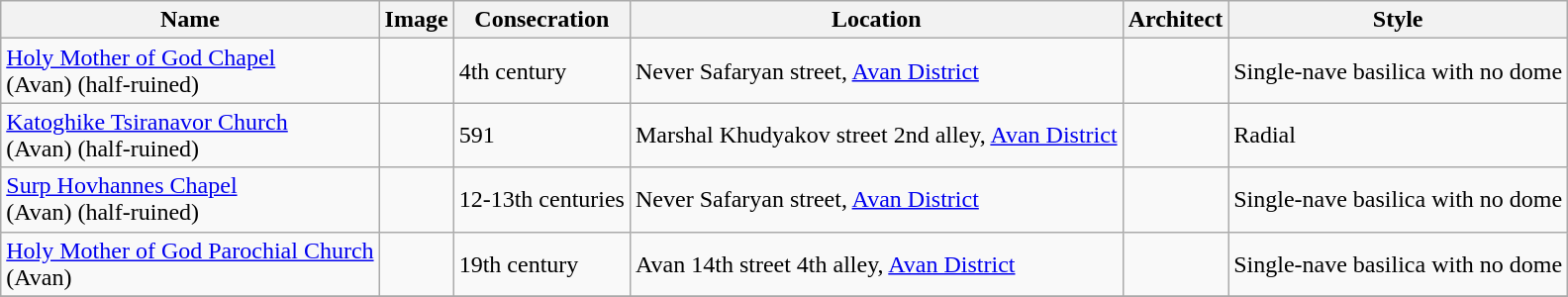<table class="wikitable">
<tr>
<th>Name</th>
<th>Image</th>
<th>Consecration</th>
<th>Location</th>
<th>Architect</th>
<th>Style</th>
</tr>
<tr>
<td><a href='#'>Holy Mother of God Chapel</a><br>(Avan) (half-ruined)</td>
<td></td>
<td>4th century</td>
<td>Never Safaryan street, <a href='#'>Avan District</a></td>
<td></td>
<td>Single-nave basilica with no dome</td>
</tr>
<tr>
<td><a href='#'>Katoghike Tsiranavor Church</a><br>(Avan) (half-ruined)</td>
<td></td>
<td>591</td>
<td>Marshal Khudyakov street 2nd alley, <a href='#'>Avan District</a></td>
<td></td>
<td>Radial</td>
</tr>
<tr>
<td><a href='#'>Surp Hovhannes Chapel</a><br>(Avan) (half-ruined)</td>
<td></td>
<td>12-13th centuries</td>
<td>Never Safaryan street, <a href='#'>Avan District</a></td>
<td></td>
<td>Single-nave basilica with no dome</td>
</tr>
<tr>
<td><a href='#'>Holy Mother of God Parochial Church</a><br>(Avan)</td>
<td></td>
<td>19th century</td>
<td>Avan 14th street 4th alley, <a href='#'>Avan District</a></td>
<td></td>
<td>Single-nave basilica with no dome</td>
</tr>
<tr>
</tr>
</table>
